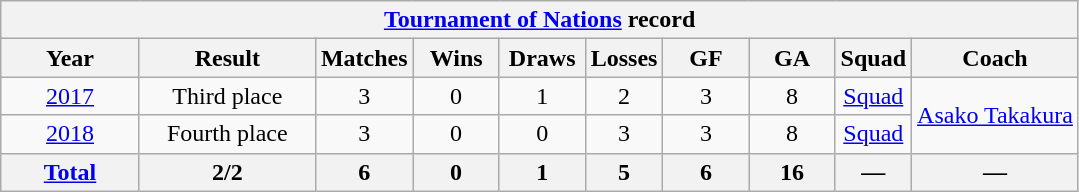<table class="wikitable collapsible"  style="text-align:center;">
<tr>
<th colspan=10> <strong><a href='#'>Tournament of Nations</a> record</strong></th>
</tr>
<tr>
<th width=85>Year</th>
<th width=110>Result</th>
<th>Matches</th>
<th width=50>Wins</th>
<th width=50>Draws</th>
<th>Losses</th>
<th width=50>GF</th>
<th width=50>GA</th>
<th>Squad</th>
<th>Coach</th>
</tr>
<tr>
<td><a href='#'>2017</a></td>
<td>Third place</td>
<td>3</td>
<td>0</td>
<td>1</td>
<td>2</td>
<td>3</td>
<td>8</td>
<td><a href='#'>Squad</a></td>
<td rowspan=2><a href='#'>Asako Takakura</a></td>
</tr>
<tr>
<td><a href='#'>2018</a></td>
<td>Fourth place</td>
<td>3</td>
<td>0</td>
<td>0</td>
<td>3</td>
<td>3</td>
<td>8</td>
<td><a href='#'>Squad</a></td>
</tr>
<tr class=sortbottom style="font-weight:bold;">
<th><a href='#'>Total</a></th>
<th>2/2</th>
<th>6</th>
<th>0</th>
<th>1</th>
<th>5</th>
<th>6</th>
<th>16</th>
<th>—</th>
<th>—</th>
</tr>
</table>
